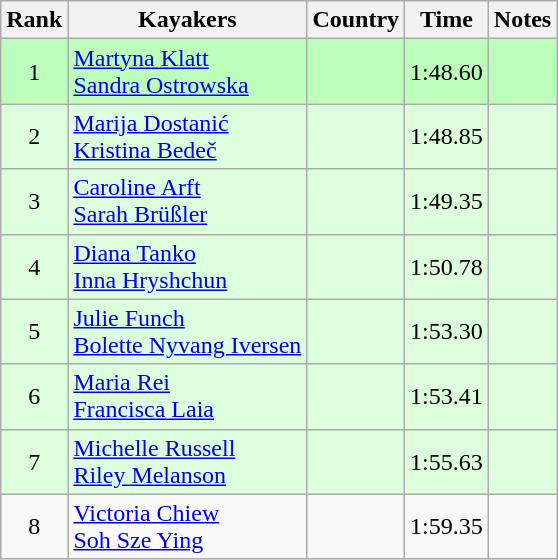<table class="wikitable" style="text-align:center">
<tr>
<th>Rank</th>
<th>Kayakers</th>
<th>Country</th>
<th>Time</th>
<th>Notes</th>
</tr>
<tr bgcolor=bbffbb>
<td>1</td>
<td align="left"><a href='#'>Martyna Klatt</a><br><a href='#'>Sandra Ostrowska</a></td>
<td align="left"></td>
<td>1:48.60</td>
<td></td>
</tr>
<tr bgcolor=ddffdd>
<td>2</td>
<td align="left"><a href='#'>Marija Dostanić</a><br><a href='#'>Kristina Bedeč</a></td>
<td align="left"></td>
<td>1:48.85</td>
<td></td>
</tr>
<tr bgcolor=ddffdd>
<td>3</td>
<td align="left"><a href='#'>Caroline Arft</a><br><a href='#'>Sarah Brüßler</a></td>
<td align="left"></td>
<td>1:49.35</td>
<td></td>
</tr>
<tr bgcolor=ddffdd>
<td>4</td>
<td align="left"><a href='#'>Diana Tanko</a><br><a href='#'>Inna Hryshchun</a></td>
<td align="left"></td>
<td>1:50.78</td>
<td></td>
</tr>
<tr bgcolor=ddffdd>
<td>5</td>
<td align="left"><a href='#'>Julie Funch</a><br><a href='#'>Bolette Nyvang Iversen</a></td>
<td align="left"></td>
<td>1:53.30</td>
<td></td>
</tr>
<tr bgcolor=ddffdd>
<td>6</td>
<td align="left"><a href='#'>Maria Rei</a><br><a href='#'>Francisca Laia</a></td>
<td align="left"></td>
<td>1:53.41</td>
<td></td>
</tr>
<tr bgcolor=ddffdd>
<td>7</td>
<td align="left"><a href='#'>Michelle Russell</a><br><a href='#'>Riley Melanson</a></td>
<td align="left"></td>
<td>1:55.63</td>
<td></td>
</tr>
<tr>
<td>8</td>
<td align="left"><a href='#'>Victoria Chiew</a><br><a href='#'>Soh Sze Ying</a></td>
<td align="left"></td>
<td>1:59.35</td>
<td></td>
</tr>
</table>
